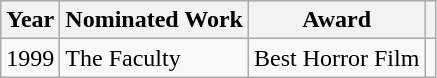<table class="wikitable">
<tr>
<th>Year</th>
<th>Nominated Work</th>
<th>Award</th>
<th></th>
</tr>
<tr>
<td>1999</td>
<td>The Faculty</td>
<td>Best Horror Film</td>
<td style="text-align:center;"></td>
</tr>
</table>
